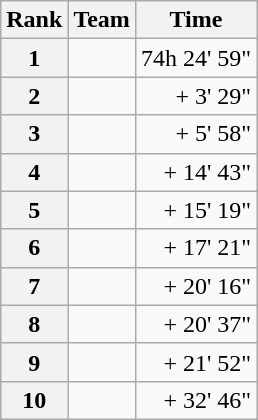<table class="wikitable">
<tr>
<th scope="col">Rank</th>
<th scope="col">Team</th>
<th scope="col">Time</th>
</tr>
<tr>
<th scope="row">1</th>
<td>  </td>
<td align="right">74h 24' 59"</td>
</tr>
<tr>
<th scope="row">2</th>
<td> </td>
<td align="right">+ 3' 29"</td>
</tr>
<tr>
<th scope="row">3</th>
<td> </td>
<td align="right">+ 5' 58"</td>
</tr>
<tr>
<th scope="row">4</th>
<td> </td>
<td align="right">+ 14' 43"</td>
</tr>
<tr>
<th scope="row">5</th>
<td> </td>
<td align="right">+ 15' 19"</td>
</tr>
<tr>
<th scope="row">6</th>
<td> </td>
<td align="right">+ 17' 21"</td>
</tr>
<tr>
<th scope="row">7</th>
<td> </td>
<td align="right">+ 20' 16"</td>
</tr>
<tr>
<th scope="row">8</th>
<td> </td>
<td align="right">+ 20' 37"</td>
</tr>
<tr>
<th scope="row">9</th>
<td> </td>
<td align="right">+ 21' 52"</td>
</tr>
<tr>
<th scope="row">10</th>
<td> </td>
<td align="right">+ 32' 46"</td>
</tr>
</table>
